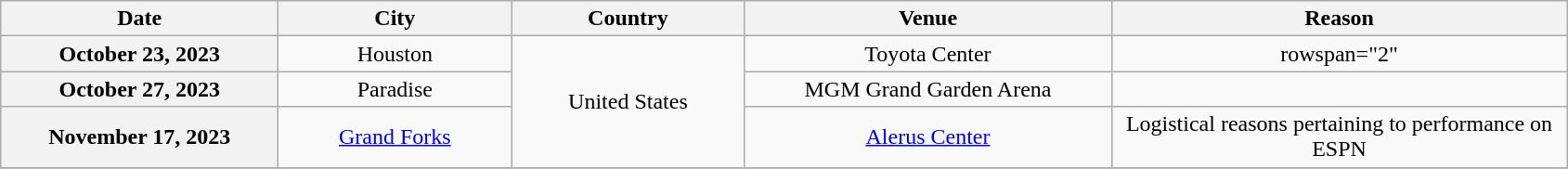<table class="wikitable" style="text-align:center;">
<tr>
<th scope="col" style="width:12em;">Date</th>
<th scope="col" style="width:10em;">City</th>
<th scope="col" style="width:10em;">Country</th>
<th scope="col" style="width:16em;">Venue</th>
<th scope="col" style="width:20em;">Reason</th>
</tr>
<tr>
<th scope="row" style="text-align:center;">October 23, 2023</th>
<td>Houston</td>
<td rowspan="3">United States</td>
<td>Toyota Center</td>
<td>rowspan="2" </td>
</tr>
<tr>
<th scope="row" style="text-align:center;">October 27, 2023</th>
<td>Paradise</td>
<td>MGM Grand Garden Arena</td>
</tr>
<tr>
<th scope="row" style="text-align:center;">November 17, 2023</th>
<td><a href='#'>Grand Forks</a></td>
<td><a href='#'>Alerus Center</a></td>
<td>Logistical reasons pertaining to performance on ESPN</td>
</tr>
<tr>
</tr>
</table>
